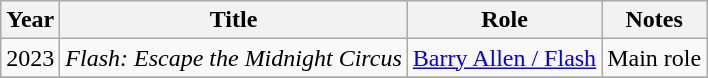<table class="wikitable sortable">
<tr>
<th>Year</th>
<th>Title</th>
<th>Role</th>
<th class="unsortable">Notes</th>
</tr>
<tr>
<td>2023</td>
<td><em>Flash: Escape the Midnight Circus</em></td>
<td><a href='#'>Barry Allen / Flash</a></td>
<td>Main role</td>
</tr>
<tr>
</tr>
</table>
